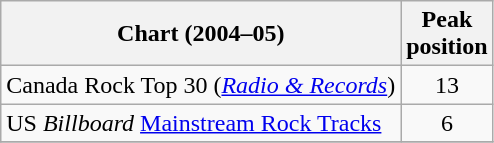<table class="wikitable">
<tr>
<th>Chart (2004–05)</th>
<th>Peak<br>position</th>
</tr>
<tr>
<td>Canada Rock Top 30 (<em><a href='#'>Radio & Records</a></em>)</td>
<td align="center">13</td>
</tr>
<tr>
<td>US <em>Billboard</em> <a href='#'>Mainstream Rock Tracks</a></td>
<td align="center">6</td>
</tr>
<tr>
</tr>
</table>
